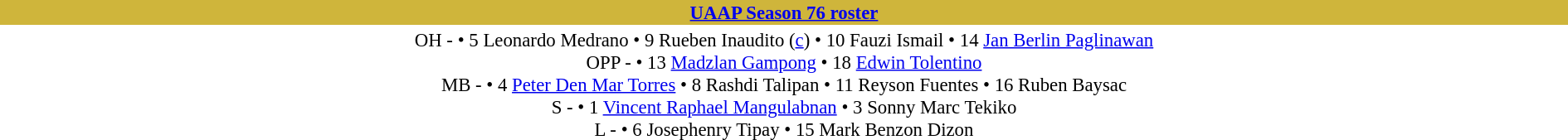<table class='toccolours mw-collapsible mw-collapsed' width=100% style=font-size:95%>
<tr>
<th style="background: #CFB53B; color: #000080; text-align: center"><strong><a href='#'>UAAP Season 76 roster</a></strong></th>
</tr>
<tr align=center>
<td>OH - • 5 Leonardo Medrano • 9 Rueben Inaudito (<a href='#'>c</a>) • 10 Fauzi Ismail • 14 <a href='#'>Jan Berlin Paglinawan</a>  <br> OPP - • 13 <a href='#'>Madzlan Gampong</a> • 18 <a href='#'>Edwin Tolentino</a> <br> MB - • 4 <a href='#'>Peter Den Mar Torres</a> • 8 Rashdi Talipan • 11 Reyson Fuentes • 16 Ruben Baysac <br> S - • 1 <a href='#'>Vincent Raphael Mangulabnan</a> • 3 Sonny Marc Tekiko  <br> L - • 6 Josephenry Tipay • 15  Mark Benzon Dizon</td>
</tr>
</table>
